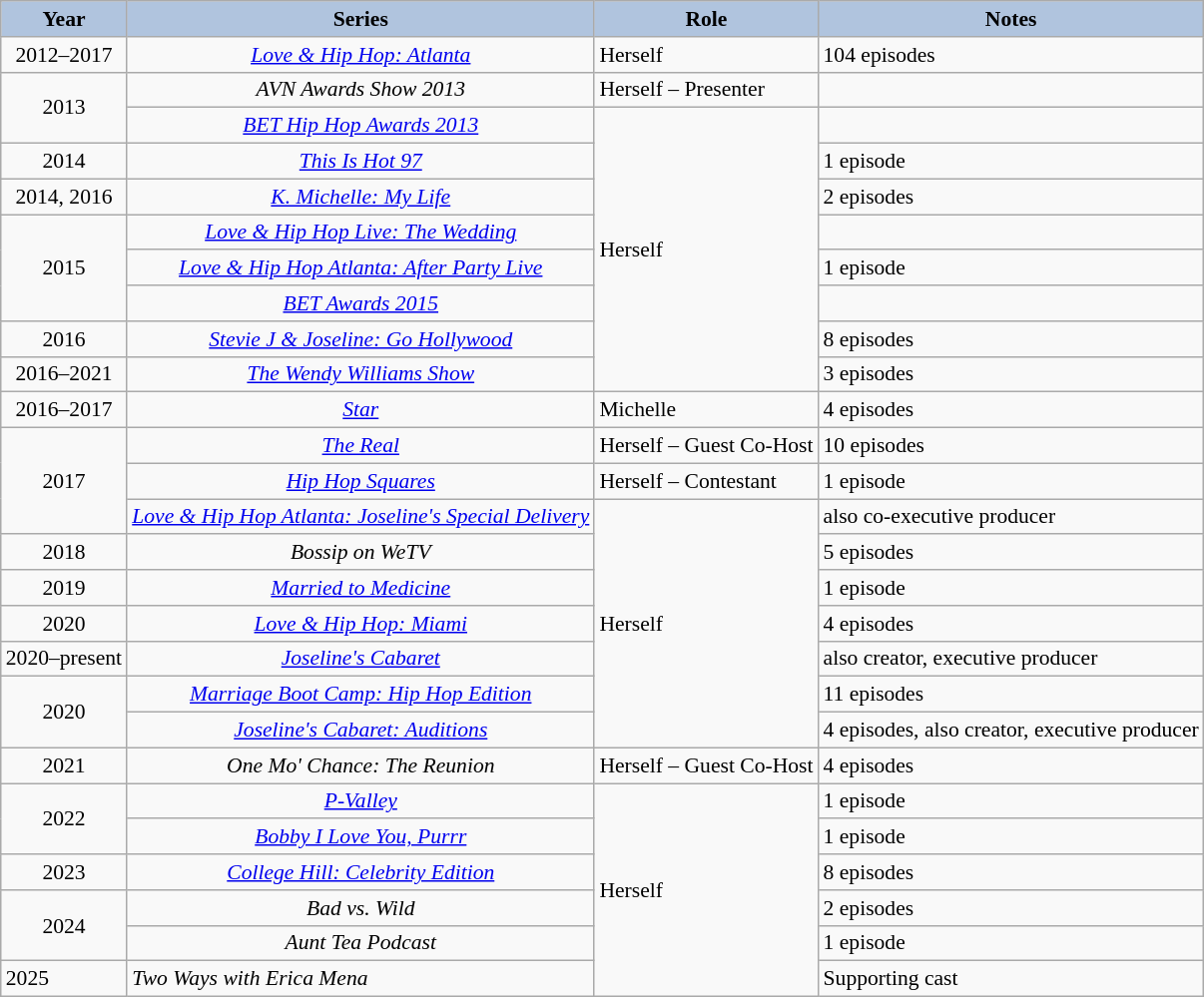<table class="wikitable" style="font-size:90%">
<tr style="text-align:center;">
<th style="background:#B0C4DE;">Year</th>
<th style="background:#B0C4DE;">Series</th>
<th style="background:#B0C4DE;">Role</th>
<th style="background:#B0C4DE;">Notes</th>
</tr>
<tr>
<td style="text-align:center;">2012–2017</td>
<td style="text-align:center;"><em><a href='#'>Love & Hip Hop: Atlanta</a></em></td>
<td>Herself</td>
<td>104 episodes</td>
</tr>
<tr>
<td rowspan="2" style="text-align:center;">2013</td>
<td style="text-align:center;"><em>AVN Awards Show 2013</em></td>
<td>Herself – Presenter</td>
<td></td>
</tr>
<tr>
<td style="text-align:center;"><em><a href='#'>BET Hip Hop Awards 2013</a></em></td>
<td rowspan="8">Herself</td>
<td></td>
</tr>
<tr>
<td style="text-align:center;">2014</td>
<td style="text-align:center;"><em><a href='#'>This Is Hot 97</a></em></td>
<td>1 episode</td>
</tr>
<tr>
<td style="text-align:center;">2014, 2016</td>
<td style="text-align:center;"><em><a href='#'>K. Michelle: My Life</a></em></td>
<td>2 episodes</td>
</tr>
<tr>
<td rowspan="3" style="text-align:center;">2015</td>
<td style="text-align:center;"><em><a href='#'>Love & Hip Hop Live: The Wedding</a></em></td>
<td></td>
</tr>
<tr>
<td style= "text-align:center;"><em><a href='#'>Love & Hip Hop Atlanta: After Party Live</a></em></td>
<td>1 episode</td>
</tr>
<tr>
<td style= "text-align:center;"><em><a href='#'>BET Awards 2015</a></em></td>
<td></td>
</tr>
<tr>
<td style= "text-align:center;">2016</td>
<td style= "text-align:center;"><em><a href='#'>Stevie J & Joseline: Go Hollywood</a></em></td>
<td>8 episodes</td>
</tr>
<tr>
<td style= "text-align:center;">2016–2021</td>
<td style= "text-align:center;"><em><a href='#'>The Wendy Williams Show</a></em></td>
<td>3 episodes</td>
</tr>
<tr>
<td style= "text-align:center;">2016–2017</td>
<td style= "text-align:center;"><em><a href='#'>Star</a></em></td>
<td>Michelle</td>
<td>4 episodes</td>
</tr>
<tr>
<td rowspan="3" style="text-align:center;">2017</td>
<td style= "text-align:center;"><em><a href='#'>The Real</a></em></td>
<td>Herself – Guest Co-Host</td>
<td>10 episodes</td>
</tr>
<tr>
<td style= "text-align:center;"><em><a href='#'>Hip Hop Squares</a></em></td>
<td>Herself – Contestant</td>
<td>1 episode</td>
</tr>
<tr>
<td style= "text-align:center;"><em><a href='#'>Love & Hip Hop Atlanta: Joseline's Special Delivery</a></em></td>
<td rowspan="7">Herself</td>
<td>also co-executive producer</td>
</tr>
<tr>
<td style= "text-align:center;">2018</td>
<td style= "text-align:center;"><em>Bossip on WeTV</em></td>
<td>5 episodes</td>
</tr>
<tr>
<td style= "text-align:center;">2019</td>
<td style= "text-align:center;"><em><a href='#'>Married to Medicine</a></em></td>
<td>1 episode</td>
</tr>
<tr>
<td style= "text-align:center;">2020</td>
<td style= "text-align:center;"><em><a href='#'>Love & Hip Hop: Miami</a></em></td>
<td>4 episodes</td>
</tr>
<tr>
<td style= "text-align:center;">2020–present</td>
<td style= "text-align:center;"><em><a href='#'>Joseline's Cabaret</a></em></td>
<td>also creator, executive producer</td>
</tr>
<tr>
<td rowspan="2" style="text-align:center;">2020</td>
<td style= "text-align:center;"><em><a href='#'>Marriage Boot Camp: Hip Hop Edition</a></em></td>
<td>11 episodes</td>
</tr>
<tr>
<td style= "text-align:center;"><em><a href='#'>Joseline's Cabaret: Auditions</a></em></td>
<td>4 episodes, also creator, executive producer</td>
</tr>
<tr>
<td style= "text-align:center;">2021</td>
<td style= "text-align:center;"><em>One Mo' Chance: The Reunion</em></td>
<td>Herself – Guest Co-Host</td>
<td>4 episodes</td>
</tr>
<tr>
<td rowspan="2" style="text-align:center;">2022</td>
<td style="text-align:center;"><em><a href='#'>P-Valley</a></em></td>
<td rowspan="6">Herself</td>
<td>1 episode</td>
</tr>
<tr>
<td style="text-align:center;"><em><a href='#'>Bobby I Love You, Purrr</a></em></td>
<td>1 episode</td>
</tr>
<tr>
<td style= "text-align:center;">2023</td>
<td style= "text-align:center;"><em><a href='#'>College Hill: Celebrity Edition</a></em></td>
<td>8 episodes</td>
</tr>
<tr>
<td rowspan="2" style="text-align:center;">2024</td>
<td style= "text-align:center;"><em>Bad vs. Wild</em></td>
<td>2 episodes</td>
</tr>
<tr>
<td style= "text-align:center;"><em>Aunt Tea Podcast</em></td>
<td>1 episode</td>
</tr>
<tr>
<td>2025</td>
<td><em>Two Ways with Erica Mena</em></td>
<td>Supporting cast</td>
</tr>
</table>
